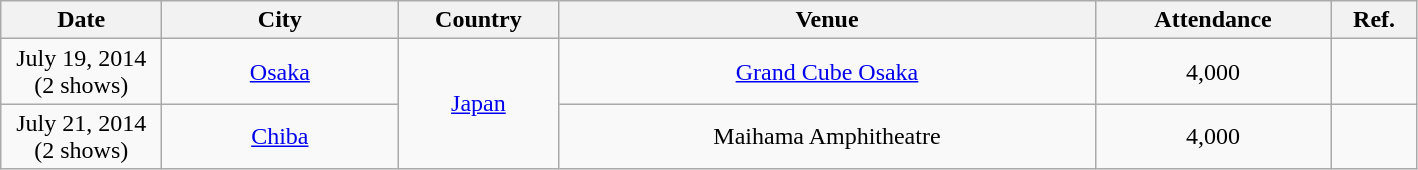<table class="wikitable" style="text-align:center;">
<tr>
<th width="100">Date</th>
<th width="150">City</th>
<th width="100">Country</th>
<th width="350">Venue</th>
<th width="150">Attendance</th>
<th width="50">Ref.</th>
</tr>
<tr>
<td>July 19, 2014 (2 shows)</td>
<td><a href='#'>Osaka</a></td>
<td rowspan="2"><a href='#'>Japan</a></td>
<td><a href='#'>Grand Cube Osaka</a></td>
<td>4,000</td>
<td></td>
</tr>
<tr>
<td>July 21, 2014 (2 shows)</td>
<td><a href='#'>Chiba</a></td>
<td>Maihama Amphitheatre</td>
<td>4,000</td>
<td></td>
</tr>
</table>
